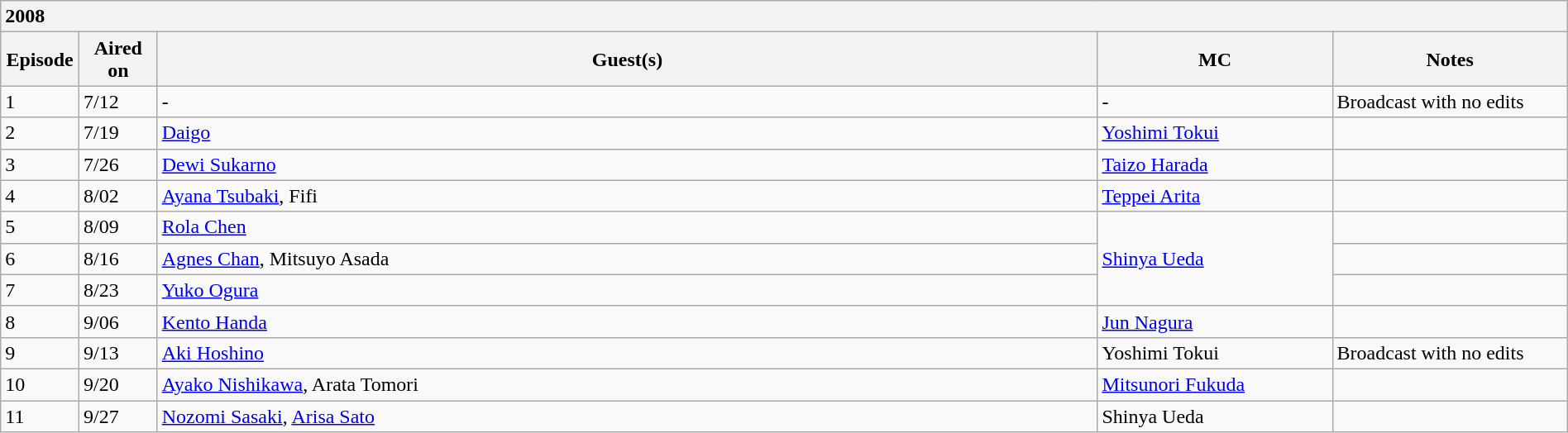<table class="wikitable collapsible collapsed" style="width:100%">
<tr>
<th colspan="5" style="text-align:left">2008</th>
</tr>
<tr align="center">
<th width="5%">Episode</th>
<th width="5%">Aired on</th>
<th width="60%">Guest(s)</th>
<th width="15%">MC</th>
<th width="15%">Notes</th>
</tr>
<tr align="left">
<td>1</td>
<td>7/12</td>
<td>-</td>
<td>-</td>
<td>Broadcast with no edits</td>
</tr>
<tr align="left">
<td>2</td>
<td>7/19</td>
<td><a href='#'>Daigo</a></td>
<td><a href='#'>Yoshimi Tokui</a></td>
<td></td>
</tr>
<tr align="left">
<td>3</td>
<td>7/26</td>
<td><a href='#'>Dewi Sukarno</a></td>
<td><a href='#'>Taizo Harada</a></td>
<td></td>
</tr>
<tr align="left">
<td>4</td>
<td>8/02</td>
<td><a href='#'>Ayana Tsubaki</a>, Fifi</td>
<td><a href='#'>Teppei Arita</a></td>
<td></td>
</tr>
<tr align="left">
<td>5</td>
<td>8/09</td>
<td><a href='#'>Rola Chen</a></td>
<td rowspan="3"><a href='#'>Shinya Ueda</a></td>
<td></td>
</tr>
<tr align="left">
<td>6</td>
<td>8/16</td>
<td><a href='#'>Agnes Chan</a>, Mitsuyo Asada</td>
<td></td>
</tr>
<tr align="left">
<td>7</td>
<td>8/23</td>
<td><a href='#'>Yuko Ogura</a></td>
<td></td>
</tr>
<tr align="left">
<td>8</td>
<td>9/06</td>
<td><a href='#'>Kento Handa</a></td>
<td><a href='#'>Jun Nagura</a></td>
<td></td>
</tr>
<tr align="left">
<td>9</td>
<td>9/13</td>
<td><a href='#'>Aki Hoshino</a></td>
<td>Yoshimi Tokui</td>
<td>Broadcast with no edits</td>
</tr>
<tr align="left">
<td>10</td>
<td>9/20</td>
<td><a href='#'>Ayako Nishikawa</a>, Arata Tomori</td>
<td><a href='#'>Mitsunori Fukuda</a></td>
<td></td>
</tr>
<tr align="left">
<td>11</td>
<td>9/27</td>
<td><a href='#'>Nozomi Sasaki</a>, <a href='#'>Arisa Sato</a></td>
<td>Shinya Ueda</td>
<td></td>
</tr>
</table>
